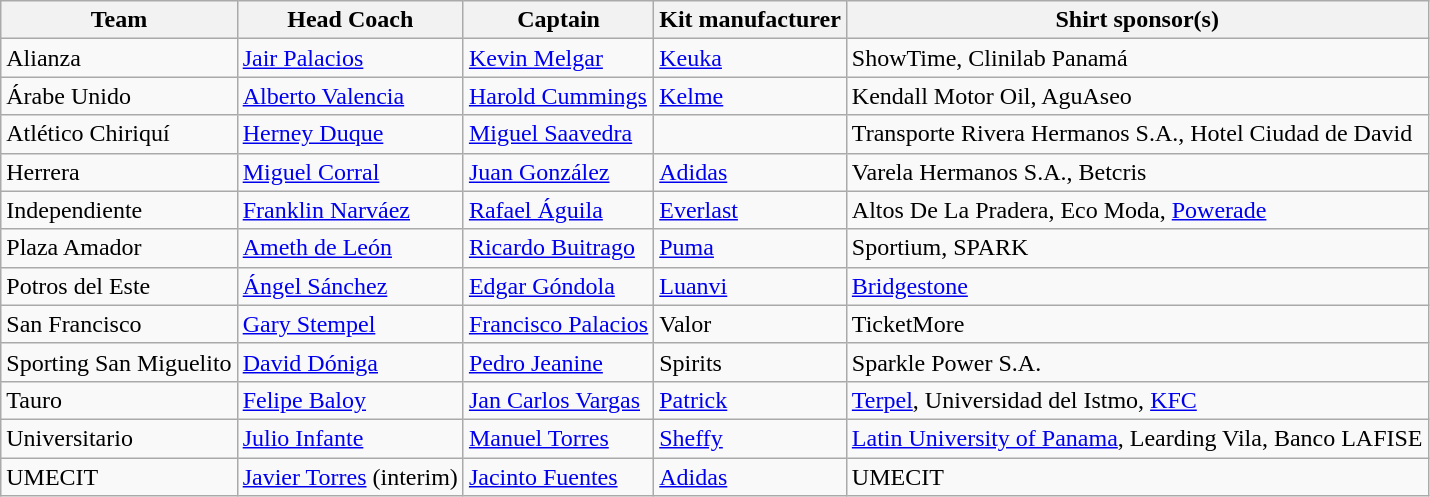<table class="wikitable sortable" style="text-align: left;">
<tr>
<th>Team</th>
<th>Head Coach</th>
<th>Captain</th>
<th>Kit manufacturer</th>
<th>Shirt sponsor(s)</th>
</tr>
<tr>
<td>Alianza</td>
<td> <a href='#'>Jair Palacios</a></td>
<td> <a href='#'>Kevin Melgar</a></td>
<td><a href='#'>Keuka</a></td>
<td>ShowTime, Clinilab Panamá</td>
</tr>
<tr>
<td>Árabe Unido</td>
<td> <a href='#'>Alberto Valencia</a></td>
<td> <a href='#'>Harold Cummings</a></td>
<td><a href='#'>Kelme</a></td>
<td>Kendall Motor Oil, AguAseo</td>
</tr>
<tr>
<td>Atlético Chiriquí</td>
<td> <a href='#'>Herney Duque</a></td>
<td> <a href='#'>Miguel Saavedra</a></td>
<td></td>
<td>Transporte Rivera Hermanos S.A., Hotel Ciudad de David</td>
</tr>
<tr>
<td>Herrera</td>
<td> <a href='#'>Miguel Corral</a></td>
<td> <a href='#'>Juan González</a></td>
<td><a href='#'>Adidas</a></td>
<td>Varela Hermanos S.A., Betcris</td>
</tr>
<tr>
<td>Independiente</td>
<td> <a href='#'>Franklin Narváez</a></td>
<td> <a href='#'>Rafael Águila</a></td>
<td><a href='#'>Everlast</a></td>
<td>Altos De La Pradera, Eco Moda, <a href='#'>Powerade</a></td>
</tr>
<tr>
<td>Plaza Amador</td>
<td> <a href='#'>Ameth de León</a></td>
<td> <a href='#'>Ricardo Buitrago</a></td>
<td><a href='#'>Puma</a></td>
<td>Sportium, SPARK</td>
</tr>
<tr>
<td>Potros del Este</td>
<td> <a href='#'>Ángel Sánchez</a></td>
<td> <a href='#'>Edgar Góndola</a></td>
<td><a href='#'>Luanvi</a></td>
<td><a href='#'>Bridgestone</a></td>
</tr>
<tr>
<td>San Francisco</td>
<td> <a href='#'>Gary Stempel</a></td>
<td> <a href='#'>Francisco Palacios</a></td>
<td>Valor</td>
<td>TicketMore</td>
</tr>
<tr>
<td>Sporting San Miguelito</td>
<td> <a href='#'>David Dóniga</a></td>
<td> <a href='#'>Pedro Jeanine</a></td>
<td>Spirits</td>
<td>Sparkle Power S.A.</td>
</tr>
<tr>
<td>Tauro</td>
<td> <a href='#'>Felipe Baloy</a></td>
<td> <a href='#'>Jan Carlos Vargas</a></td>
<td><a href='#'>Patrick</a></td>
<td><a href='#'>Terpel</a>, Universidad del Istmo, <a href='#'>KFC</a></td>
</tr>
<tr>
<td>Universitario</td>
<td> <a href='#'>Julio Infante</a></td>
<td> <a href='#'>Manuel Torres</a></td>
<td><a href='#'>Sheffy</a></td>
<td><a href='#'>Latin University of Panama</a>, Learding Vila, Banco LAFISE</td>
</tr>
<tr>
<td>UMECIT</td>
<td> <a href='#'>Javier Torres</a> (interim)</td>
<td> <a href='#'>Jacinto Fuentes</a></td>
<td><a href='#'>Adidas</a></td>
<td>UMECIT</td>
</tr>
</table>
